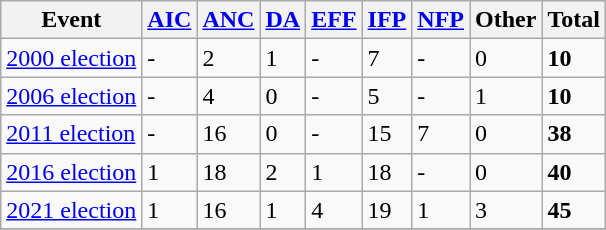<table class="wikitable">
<tr>
<th>Event</th>
<th><a href='#'>AIC</a></th>
<th><a href='#'>ANC</a></th>
<th><a href='#'>DA</a></th>
<th><a href='#'>EFF</a></th>
<th><a href='#'>IFP</a></th>
<th><a href='#'>NFP</a></th>
<th>Other</th>
<th>Total</th>
</tr>
<tr>
<td><a href='#'>2000 election</a></td>
<td>-</td>
<td>2</td>
<td>1</td>
<td>-</td>
<td>7</td>
<td>-</td>
<td>0</td>
<td><strong>10</strong></td>
</tr>
<tr>
<td><a href='#'>2006 election</a></td>
<td>-</td>
<td>4</td>
<td>0</td>
<td>-</td>
<td>5</td>
<td>-</td>
<td>1</td>
<td><strong>10</strong></td>
</tr>
<tr>
<td><a href='#'>2011 election</a></td>
<td>-</td>
<td>16</td>
<td>0</td>
<td>-</td>
<td>15</td>
<td>7</td>
<td>0</td>
<td><strong>38</strong></td>
</tr>
<tr>
<td><a href='#'>2016 election</a></td>
<td>1</td>
<td>18</td>
<td>2</td>
<td>1</td>
<td>18</td>
<td>-</td>
<td>0</td>
<td><strong>40</strong></td>
</tr>
<tr>
<td><a href='#'>2021 election</a></td>
<td>1</td>
<td>16</td>
<td>1</td>
<td>4</td>
<td>19</td>
<td>1</td>
<td>3</td>
<td><strong>45</strong></td>
</tr>
<tr>
</tr>
</table>
